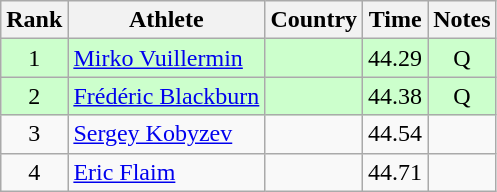<table class="wikitable" style="text-align:center">
<tr>
<th>Rank</th>
<th>Athlete</th>
<th>Country</th>
<th>Time</th>
<th>Notes</th>
</tr>
<tr bgcolor=ccffcc>
<td>1</td>
<td align=left><a href='#'>Mirko Vuillermin</a></td>
<td align=left></td>
<td>44.29</td>
<td>Q</td>
</tr>
<tr bgcolor=ccffcc>
<td>2</td>
<td align=left><a href='#'>Frédéric Blackburn</a></td>
<td align=left></td>
<td>44.38</td>
<td>Q</td>
</tr>
<tr>
<td>3</td>
<td align=left><a href='#'>Sergey Kobyzev</a></td>
<td align=left></td>
<td>44.54</td>
<td></td>
</tr>
<tr>
<td>4</td>
<td align=left><a href='#'>Eric Flaim</a></td>
<td align=left></td>
<td>44.71</td>
<td></td>
</tr>
</table>
